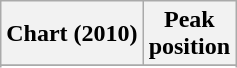<table class="wikitable sortable plainrowheaders">
<tr>
<th scope="col">Chart (2010)</th>
<th scope="col">Peak<br>position</th>
</tr>
<tr>
</tr>
<tr>
</tr>
<tr>
</tr>
<tr>
</tr>
<tr>
</tr>
<tr>
</tr>
<tr>
</tr>
<tr>
</tr>
<tr>
</tr>
<tr>
</tr>
<tr>
</tr>
<tr>
</tr>
<tr>
</tr>
<tr>
</tr>
<tr>
</tr>
<tr>
</tr>
<tr>
</tr>
<tr>
</tr>
<tr>
</tr>
</table>
